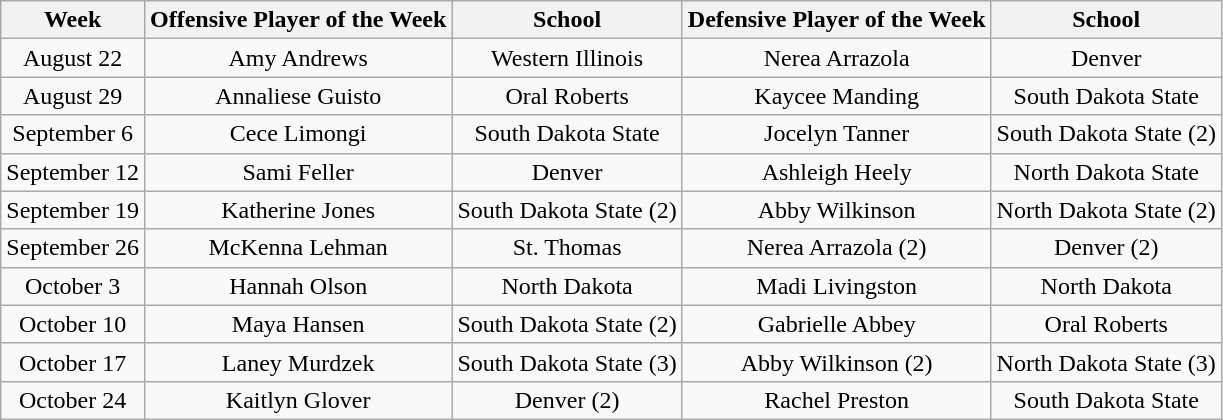<table class="wikitable" style="text-align:center">
<tr>
<th>Week</th>
<th>Offensive Player of the Week</th>
<th>School</th>
<th>Defensive Player of the Week</th>
<th>School</th>
</tr>
<tr>
<td>August 22</td>
<td style=>Amy Andrews</td>
<td style=>Western Illinois</td>
<td style=>Nerea Arrazola</td>
<td style=>Denver</td>
</tr>
<tr>
<td>August 29</td>
<td style=>Annaliese Guisto</td>
<td style=>Oral Roberts</td>
<td style=>Kaycee Manding</td>
<td style=>South Dakota State</td>
</tr>
<tr>
<td>September 6</td>
<td style=>Cece Limongi</td>
<td style=>South Dakota State</td>
<td style=>Jocelyn Tanner</td>
<td style=>South Dakota State (2)</td>
</tr>
<tr>
<td>September 12</td>
<td style=>Sami Feller</td>
<td style=>Denver</td>
<td style=>Ashleigh Heely</td>
<td style=>North Dakota State</td>
</tr>
<tr>
<td>September 19</td>
<td style=>Katherine Jones</td>
<td style=>South Dakota State (2)</td>
<td style=>Abby Wilkinson</td>
<td style=>North Dakota State (2)</td>
</tr>
<tr>
<td>September 26</td>
<td style=>McKenna Lehman</td>
<td style=>St. Thomas</td>
<td style=>Nerea Arrazola (2)</td>
<td style=>Denver (2)</td>
</tr>
<tr>
<td>October 3</td>
<td style=>Hannah Olson</td>
<td style=>North Dakota</td>
<td style=>Madi Livingston</td>
<td style=>North Dakota</td>
</tr>
<tr>
<td>October 10</td>
<td style=>Maya Hansen</td>
<td style=>South Dakota State (2)</td>
<td style=>Gabrielle Abbey</td>
<td style=>Oral Roberts</td>
</tr>
<tr>
<td>October 17</td>
<td style=>Laney Murdzek</td>
<td style=>South Dakota State (3)</td>
<td style=>Abby Wilkinson (2)</td>
<td style=>North Dakota State (3)</td>
</tr>
<tr>
<td>October 24</td>
<td style=>Kaitlyn Glover</td>
<td style=>Denver (2)</td>
<td style=>Rachel Preston</td>
<td style=>South Dakota State</td>
</tr>
</table>
